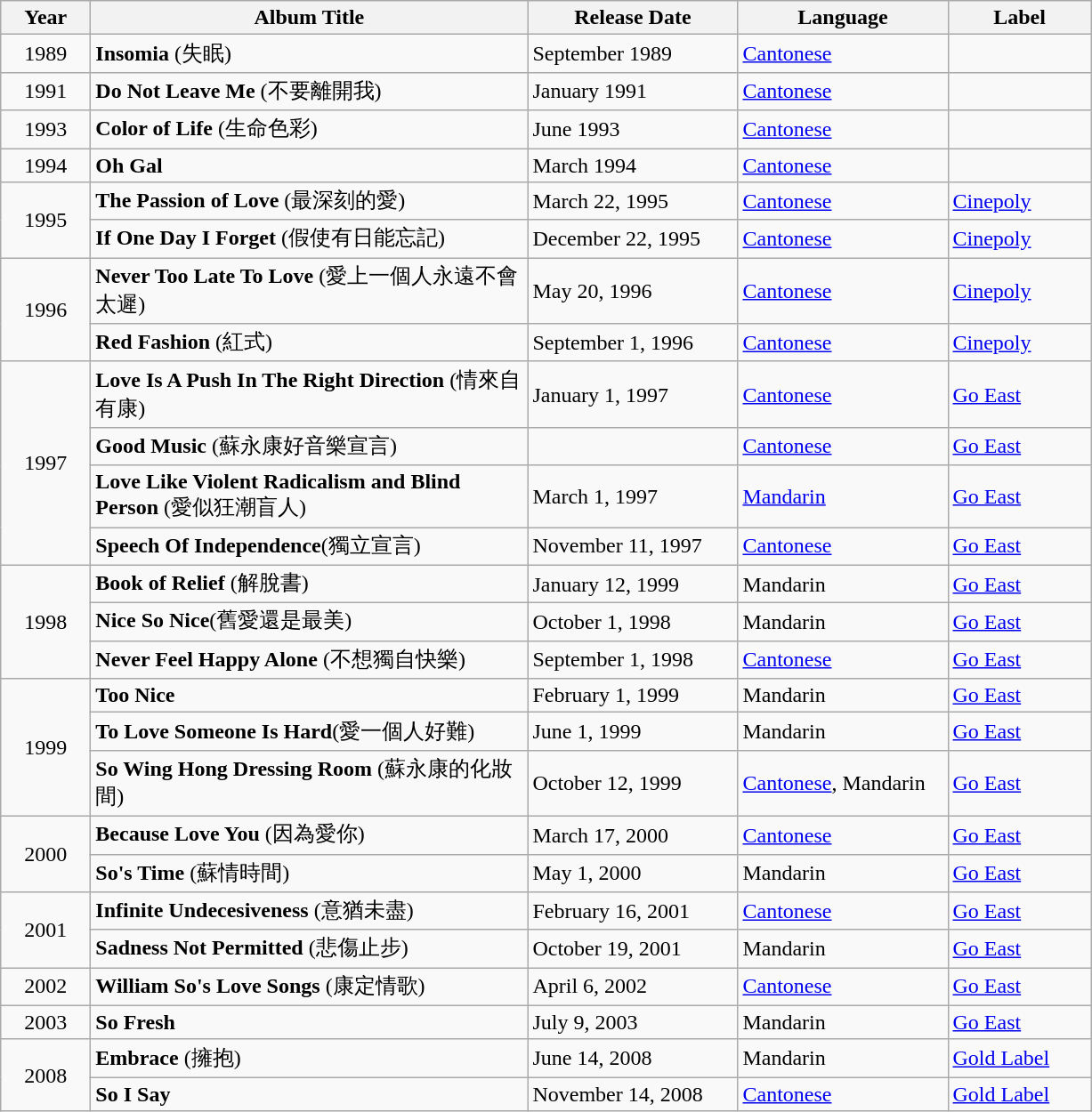<table class="wikitable">
<tr>
<th width=60>Year</th>
<th width="320">Album Title</th>
<th width="150">Release Date</th>
<th width="150">Language</th>
<th width="100">Label</th>
</tr>
<tr>
<td align="center">1989</td>
<td><strong>Insomia</strong> (失眠)</td>
<td>September 1989</td>
<td><a href='#'>Cantonese</a></td>
<td></td>
</tr>
<tr>
<td align="center">1991</td>
<td><strong>Do Not Leave Me</strong> (不要離開我)</td>
<td>January 1991</td>
<td><a href='#'>Cantonese</a></td>
<td></td>
</tr>
<tr>
<td align="center">1993</td>
<td><strong>Color of Life</strong> (生命色彩)</td>
<td>June 1993</td>
<td><a href='#'>Cantonese</a></td>
<td></td>
</tr>
<tr>
<td align="center">1994</td>
<td><strong>Oh Gal</strong></td>
<td>March 1994</td>
<td><a href='#'>Cantonese</a></td>
<td></td>
</tr>
<tr>
<td rowspan="2" align="center">1995</td>
<td><strong>The Passion of Love</strong> (最深刻的愛)</td>
<td>March 22, 1995</td>
<td><a href='#'>Cantonese</a></td>
<td><a href='#'>Cinepoly</a></td>
</tr>
<tr>
<td><strong>If One Day I Forget</strong> (假使有日能忘記)</td>
<td>December 22, 1995</td>
<td><a href='#'>Cantonese</a></td>
<td><a href='#'>Cinepoly</a></td>
</tr>
<tr>
<td rowspan="2" align="center">1996</td>
<td><strong>Never Too Late To Love</strong> (愛上一個人永遠不會太遲)</td>
<td>May 20, 1996</td>
<td><a href='#'>Cantonese</a></td>
<td><a href='#'>Cinepoly</a></td>
</tr>
<tr>
<td><strong>Red Fashion</strong> (紅式)</td>
<td>September 1, 1996</td>
<td><a href='#'>Cantonese</a></td>
<td><a href='#'>Cinepoly</a></td>
</tr>
<tr>
<td rowspan="4" align="center">1997</td>
<td><strong>Love Is A Push In The Right Direction</strong> (情來自有康)</td>
<td>January 1, 1997</td>
<td><a href='#'>Cantonese</a></td>
<td><a href='#'>Go East</a></td>
</tr>
<tr>
<td><strong>Good Music</strong> (蘇永康好音樂宣言)</td>
<td></td>
<td><a href='#'>Cantonese</a></td>
<td><a href='#'>Go East</a></td>
</tr>
<tr>
<td><strong>Love Like Violent Radicalism and Blind Person</strong> (愛似狂潮盲人)</td>
<td>March 1, 1997</td>
<td><a href='#'>Mandarin</a></td>
<td><a href='#'>Go East</a></td>
</tr>
<tr>
<td><strong>Speech Of Independence</strong>(獨立宣言)</td>
<td>November 11, 1997</td>
<td><a href='#'>Cantonese</a></td>
<td><a href='#'>Go East</a></td>
</tr>
<tr>
<td rowspan="3" align="center">1998</td>
<td><strong>Book of Relief</strong> (解脫書)</td>
<td>January 12, 1999</td>
<td>Mandarin</td>
<td><a href='#'>Go East</a></td>
</tr>
<tr>
<td><strong>Nice So Nice</strong>(舊愛還是最美)</td>
<td>October 1, 1998</td>
<td>Mandarin</td>
<td><a href='#'>Go East</a></td>
</tr>
<tr>
<td><strong>Never Feel Happy Alone</strong> (不想獨自快樂)</td>
<td>September 1, 1998</td>
<td><a href='#'>Cantonese</a></td>
<td><a href='#'>Go East</a></td>
</tr>
<tr>
<td rowspan="3" align="center">1999</td>
<td><strong>Too Nice</strong></td>
<td>February 1, 1999</td>
<td>Mandarin</td>
<td><a href='#'>Go East</a></td>
</tr>
<tr>
<td><strong>To Love Someone Is Hard</strong>(愛一個人好難)</td>
<td>June 1, 1999</td>
<td>Mandarin</td>
<td><a href='#'>Go East</a></td>
</tr>
<tr>
<td><strong>So Wing Hong Dressing Room</strong> (蘇永康的化妝間)</td>
<td>October 12, 1999</td>
<td><a href='#'>Cantonese</a>, Mandarin</td>
<td><a href='#'>Go East</a></td>
</tr>
<tr>
<td rowspan="2" align="center">2000</td>
<td><strong>Because Love You</strong> (因為愛你)</td>
<td>March 17, 2000</td>
<td><a href='#'>Cantonese</a></td>
<td><a href='#'>Go East</a></td>
</tr>
<tr>
<td><strong>So's Time</strong> (蘇情時間)</td>
<td>May 1, 2000</td>
<td>Mandarin</td>
<td><a href='#'>Go East</a></td>
</tr>
<tr>
<td rowspan="2" align="center">2001</td>
<td><strong>Infinite Undecesiveness</strong> (意猶未盡)</td>
<td>February 16, 2001</td>
<td><a href='#'>Cantonese</a></td>
<td><a href='#'>Go East</a></td>
</tr>
<tr>
<td><strong>Sadness Not Permitted</strong> (悲傷止步)</td>
<td>October 19, 2001</td>
<td>Mandarin</td>
<td><a href='#'>Go East</a></td>
</tr>
<tr>
<td align="center">2002</td>
<td><strong>William So's Love Songs</strong> (康定情歌)</td>
<td>April 6, 2002</td>
<td><a href='#'>Cantonese</a></td>
<td><a href='#'>Go East</a></td>
</tr>
<tr>
<td align="center">2003</td>
<td><strong>So Fresh</strong></td>
<td>July 9, 2003</td>
<td>Mandarin</td>
<td><a href='#'>Go East</a></td>
</tr>
<tr>
<td rowspan="2" align="center">2008</td>
<td><strong>Embrace</strong> (擁抱)</td>
<td>June 14, 2008</td>
<td>Mandarin</td>
<td><a href='#'>Gold Label</a></td>
</tr>
<tr>
<td><strong>So I Say</strong></td>
<td>November 14, 2008</td>
<td><a href='#'>Cantonese</a></td>
<td><a href='#'>Gold Label</a></td>
</tr>
</table>
